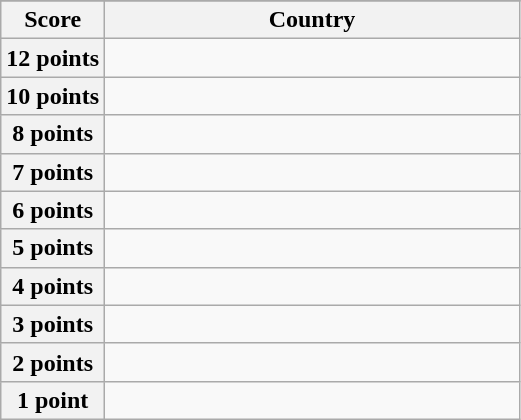<table class="wikitable">
<tr>
</tr>
<tr>
<th scope="col" width="20%">Score</th>
<th scope="col">Country</th>
</tr>
<tr>
<th scope="row">12 points</th>
<td></td>
</tr>
<tr>
<th scope="row">10 points</th>
<td></td>
</tr>
<tr>
<th scope="row">8 points</th>
<td></td>
</tr>
<tr>
<th scope="row">7 points</th>
<td></td>
</tr>
<tr>
<th scope="row">6 points</th>
<td></td>
</tr>
<tr>
<th scope="row">5 points</th>
<td></td>
</tr>
<tr>
<th scope="row">4 points</th>
<td></td>
</tr>
<tr>
<th scope="row">3 points</th>
<td></td>
</tr>
<tr>
<th scope="row">2 points</th>
<td></td>
</tr>
<tr>
<th scope="row">1 point</th>
<td></td>
</tr>
</table>
